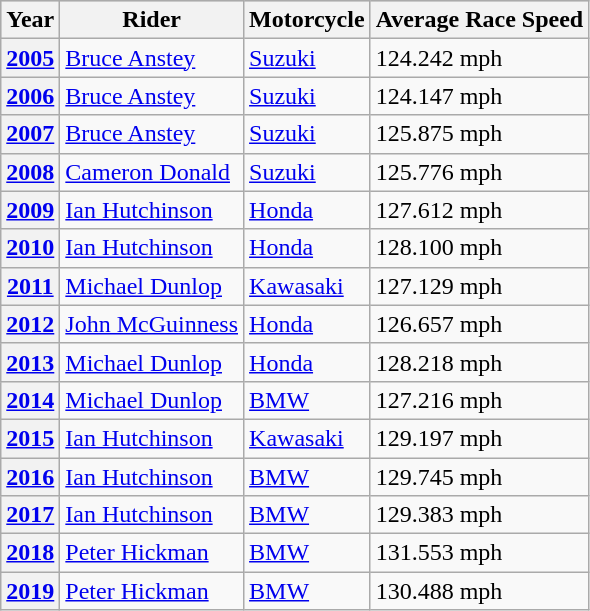<table class="wikitable">
<tr style="background:#CCCCCC;">
<th>Year</th>
<th>Rider</th>
<th>Motorcycle</th>
<th>Average Race Speed</th>
</tr>
<tr>
<th><a href='#'>2005</a></th>
<td> <a href='#'>Bruce Anstey</a></td>
<td><a href='#'>Suzuki</a></td>
<td>124.242 mph</td>
</tr>
<tr>
<th><a href='#'>2006</a></th>
<td> <a href='#'>Bruce Anstey</a></td>
<td><a href='#'>Suzuki</a></td>
<td>124.147 mph</td>
</tr>
<tr>
<th><a href='#'>2007</a></th>
<td> <a href='#'>Bruce Anstey</a></td>
<td><a href='#'>Suzuki</a></td>
<td>125.875 mph</td>
</tr>
<tr>
<th><a href='#'>2008</a></th>
<td> <a href='#'>Cameron Donald</a></td>
<td><a href='#'>Suzuki</a></td>
<td>125.776 mph</td>
</tr>
<tr>
<th><a href='#'>2009</a></th>
<td> <a href='#'>Ian Hutchinson</a></td>
<td><a href='#'>Honda</a></td>
<td>127.612 mph</td>
</tr>
<tr>
<th><a href='#'>2010</a></th>
<td> <a href='#'>Ian Hutchinson</a></td>
<td><a href='#'>Honda</a></td>
<td>128.100 mph</td>
</tr>
<tr>
<th><a href='#'>2011</a></th>
<td> <a href='#'>Michael Dunlop</a></td>
<td><a href='#'>Kawasaki</a></td>
<td>127.129 mph</td>
</tr>
<tr>
<th><a href='#'>2012</a></th>
<td> <a href='#'>John McGuinness</a></td>
<td><a href='#'>Honda</a></td>
<td>126.657 mph</td>
</tr>
<tr>
<th><a href='#'>2013</a></th>
<td> <a href='#'>Michael Dunlop</a></td>
<td><a href='#'>Honda</a></td>
<td>128.218 mph</td>
</tr>
<tr>
<th><a href='#'>2014</a></th>
<td> <a href='#'>Michael Dunlop</a></td>
<td><a href='#'>BMW</a></td>
<td>127.216 mph</td>
</tr>
<tr>
<th><a href='#'>2015</a></th>
<td> <a href='#'>Ian Hutchinson</a></td>
<td><a href='#'>Kawasaki</a></td>
<td>129.197 mph</td>
</tr>
<tr>
<th><a href='#'>2016</a></th>
<td> <a href='#'>Ian Hutchinson</a></td>
<td><a href='#'>BMW</a></td>
<td>129.745 mph</td>
</tr>
<tr>
<th><a href='#'>2017</a></th>
<td> <a href='#'>Ian Hutchinson</a></td>
<td><a href='#'>BMW</a></td>
<td>129.383 mph</td>
</tr>
<tr>
<th><a href='#'>2018</a></th>
<td> <a href='#'>Peter Hickman</a></td>
<td><a href='#'>BMW</a></td>
<td>131.553 mph</td>
</tr>
<tr>
<th><a href='#'>2019</a></th>
<td> <a href='#'>Peter Hickman</a></td>
<td><a href='#'>BMW</a></td>
<td>130.488 mph</td>
</tr>
</table>
